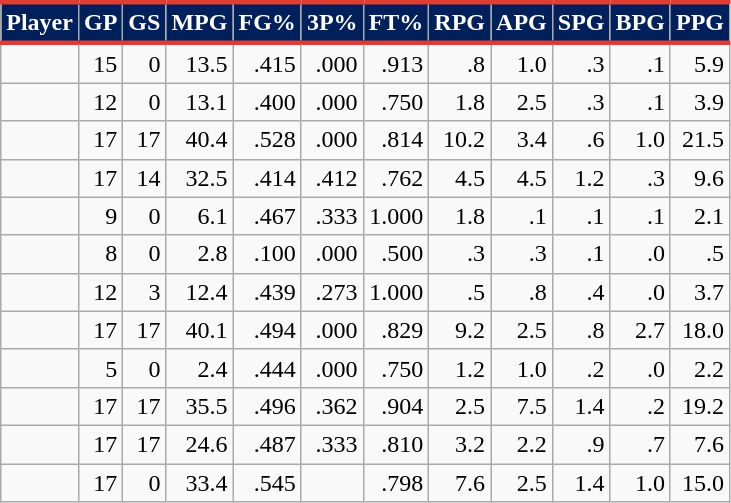<table class="wikitable sortable" style="text-align:right;">
<tr>
<th style="background:#00205B; color:#FFFFFF; border-top:#E03C31 3px solid; border-bottom:#E03C31 3px solid;">Player</th>
<th style="background:#00205B; color:#FFFFFF; border-top:#E03C31 3px solid; border-bottom:#E03C31 3px solid;">GP</th>
<th style="background:#00205B; color:#FFFFFF; border-top:#E03C31 3px solid; border-bottom:#E03C31 3px solid;">GS</th>
<th style="background:#00205B; color:#FFFFFF; border-top:#E03C31 3px solid; border-bottom:#E03C31 3px solid;">MPG</th>
<th style="background:#00205B; color:#FFFFFF; border-top:#E03C31 3px solid; border-bottom:#E03C31 3px solid;">FG%</th>
<th style="background:#00205B; color:#FFFFFF; border-top:#E03C31 3px solid; border-bottom:#E03C31 3px solid;">3P%</th>
<th style="background:#00205B; color:#FFFFFF; border-top:#E03C31 3px solid; border-bottom:#E03C31 3px solid;">FT%</th>
<th style="background:#00205B; color:#FFFFFF; border-top:#E03C31 3px solid; border-bottom:#E03C31 3px solid;">RPG</th>
<th style="background:#00205B; color:#FFFFFF; border-top:#E03C31 3px solid; border-bottom:#E03C31 3px solid;">APG</th>
<th style="background:#00205B; color:#FFFFFF; border-top:#E03C31 3px solid; border-bottom:#E03C31 3px solid;">SPG</th>
<th style="background:#00205B; color:#FFFFFF; border-top:#E03C31 3px solid; border-bottom:#E03C31 3px solid;">BPG</th>
<th style="background:#00205B; color:#FFFFFF; border-top:#E03C31 3px solid; border-bottom:#E03C31 3px solid;">PPG</th>
</tr>
<tr>
<td style="text-align:left;"></td>
<td>15</td>
<td>0</td>
<td>13.5</td>
<td>.415</td>
<td>.000</td>
<td>.913</td>
<td>.8</td>
<td>1.0</td>
<td>.3</td>
<td>.1</td>
<td>5.9</td>
</tr>
<tr>
<td style="text-align:left;"></td>
<td>12</td>
<td>0</td>
<td>13.1</td>
<td>.400</td>
<td>.000</td>
<td>.750</td>
<td>1.8</td>
<td>2.5</td>
<td>.3</td>
<td>.1</td>
<td>3.9</td>
</tr>
<tr>
<td style="text-align:left;"></td>
<td>17</td>
<td>17</td>
<td>40.4</td>
<td>.528</td>
<td>.000</td>
<td>.814</td>
<td>10.2</td>
<td>3.4</td>
<td>.6</td>
<td>1.0</td>
<td>21.5</td>
</tr>
<tr>
<td style="text-align:left;"></td>
<td>17</td>
<td>14</td>
<td>32.5</td>
<td>.414</td>
<td>.412</td>
<td>.762</td>
<td>4.5</td>
<td>4.5</td>
<td>1.2</td>
<td>.3</td>
<td>9.6</td>
</tr>
<tr>
<td style="text-align:left;"></td>
<td>9</td>
<td>0</td>
<td>6.1</td>
<td>.467</td>
<td>.333</td>
<td>1.000</td>
<td>1.8</td>
<td>.1</td>
<td>.1</td>
<td>.1</td>
<td>2.1</td>
</tr>
<tr>
<td style="text-align:left;"></td>
<td>8</td>
<td>0</td>
<td>2.8</td>
<td>.100</td>
<td>.000</td>
<td>.500</td>
<td>.3</td>
<td>.3</td>
<td>.1</td>
<td>.0</td>
<td>.5</td>
</tr>
<tr>
<td style="text-align:left;"></td>
<td>12</td>
<td>3</td>
<td>12.4</td>
<td>.439</td>
<td>.273</td>
<td>1.000</td>
<td>.5</td>
<td>.8</td>
<td>.4</td>
<td>.0</td>
<td>3.7</td>
</tr>
<tr>
<td style="text-align:left;"></td>
<td>17</td>
<td>17</td>
<td>40.1</td>
<td>.494</td>
<td>.000</td>
<td>.829</td>
<td>9.2</td>
<td>2.5</td>
<td>.8</td>
<td>2.7</td>
<td>18.0</td>
</tr>
<tr>
<td style="text-align:left;"></td>
<td>5</td>
<td>0</td>
<td>2.4</td>
<td>.444</td>
<td>.000</td>
<td>.750</td>
<td>1.2</td>
<td>1.0</td>
<td>.2</td>
<td>.0</td>
<td>2.2</td>
</tr>
<tr>
<td style="text-align:left;"></td>
<td>17</td>
<td>17</td>
<td>35.5</td>
<td>.496</td>
<td>.362</td>
<td>.904</td>
<td>2.5</td>
<td>7.5</td>
<td>1.4</td>
<td>.2</td>
<td>19.2</td>
</tr>
<tr>
<td style="text-align:left;"></td>
<td>17</td>
<td>17</td>
<td>24.6</td>
<td>.487</td>
<td>.333</td>
<td>.810</td>
<td>3.2</td>
<td>2.2</td>
<td>.9</td>
<td>.7</td>
<td>7.6</td>
</tr>
<tr>
<td style="text-align:left;"></td>
<td>17</td>
<td>0</td>
<td>33.4</td>
<td>.545</td>
<td></td>
<td>.798</td>
<td>7.6</td>
<td>2.5</td>
<td>1.4</td>
<td>1.0</td>
<td>15.0</td>
</tr>
</table>
